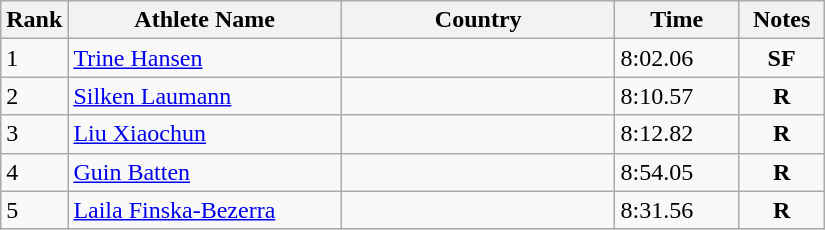<table class="wikitable">
<tr>
<th width=25>Rank</th>
<th width=175>Athlete Name</th>
<th width=175>Country</th>
<th width=75>Time</th>
<th width=50>Notes</th>
</tr>
<tr>
<td>1</td>
<td><a href='#'>Trine Hansen</a></td>
<td></td>
<td>8:02.06</td>
<td align=center><strong>SF</strong></td>
</tr>
<tr>
<td>2</td>
<td><a href='#'>Silken Laumann</a></td>
<td></td>
<td>8:10.57</td>
<td align=center><strong>R</strong></td>
</tr>
<tr>
<td>3</td>
<td><a href='#'>Liu Xiaochun</a></td>
<td></td>
<td>8:12.82</td>
<td align=center><strong>R</strong></td>
</tr>
<tr>
<td>4</td>
<td><a href='#'>Guin Batten</a></td>
<td></td>
<td>8:54.05</td>
<td align=center><strong>R</strong></td>
</tr>
<tr>
<td>5</td>
<td><a href='#'>Laila Finska-Bezerra</a></td>
<td></td>
<td>8:31.56</td>
<td align=center><strong>R</strong></td>
</tr>
</table>
